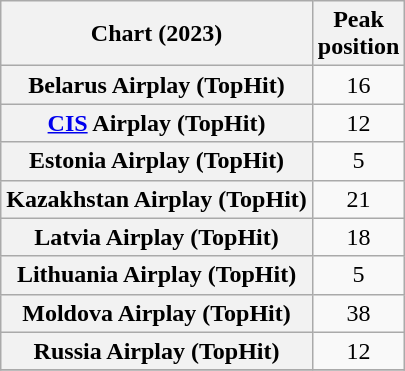<table class="wikitable sortable plainrowheaders" style="text-align:center">
<tr>
<th scope="col">Chart (2023)</th>
<th scope="col">Peak<br>position</th>
</tr>
<tr>
<th scope="row">Belarus Airplay (TopHit)</th>
<td>16</td>
</tr>
<tr>
<th scope="row"><a href='#'>CIS</a> Airplay (TopHit)</th>
<td>12</td>
</tr>
<tr>
<th scope="row">Estonia Airplay (TopHit)</th>
<td>5</td>
</tr>
<tr>
<th scope="row">Kazakhstan Airplay (TopHit)</th>
<td>21</td>
</tr>
<tr>
<th scope="row">Latvia Airplay (TopHit)</th>
<td>18</td>
</tr>
<tr>
<th scope="row">Lithuania Airplay (TopHit)</th>
<td>5</td>
</tr>
<tr>
<th scope="row">Moldova Airplay (TopHit)</th>
<td>38</td>
</tr>
<tr>
<th scope="row">Russia Airplay (TopHit)</th>
<td>12</td>
</tr>
<tr>
</tr>
</table>
